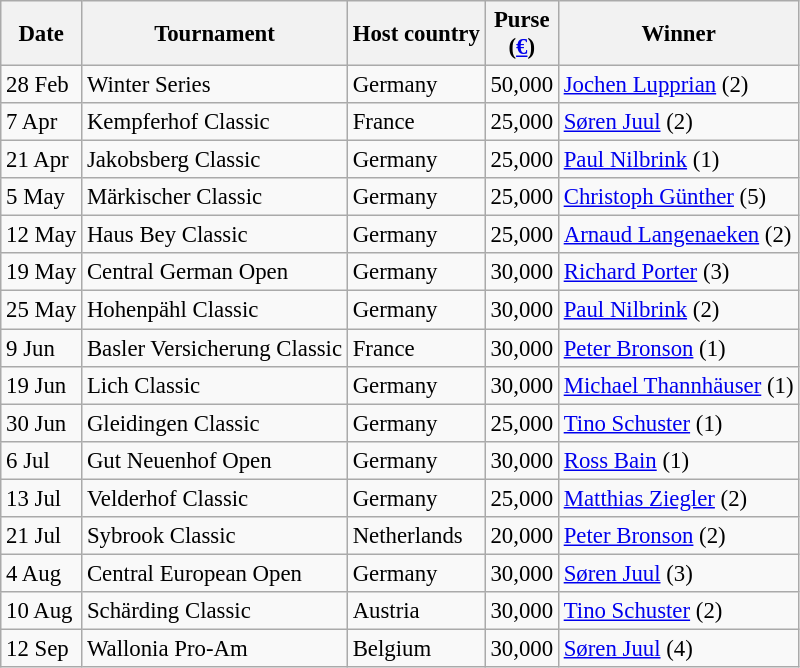<table class="wikitable" style="font-size:95%;">
<tr>
<th>Date</th>
<th>Tournament</th>
<th>Host country</th>
<th>Purse<br>(<a href='#'>€</a>)</th>
<th>Winner</th>
</tr>
<tr>
<td>28 Feb</td>
<td>Winter Series</td>
<td>Germany</td>
<td align=right>50,000</td>
<td> <a href='#'>Jochen Lupprian</a> (2)</td>
</tr>
<tr>
<td>7 Apr</td>
<td>Kempferhof Classic</td>
<td>France</td>
<td align=right>25,000</td>
<td> <a href='#'>Søren Juul</a> (2)</td>
</tr>
<tr>
<td>21 Apr</td>
<td>Jakobsberg Classic</td>
<td>Germany</td>
<td align=right>25,000</td>
<td> <a href='#'>Paul Nilbrink</a> (1)</td>
</tr>
<tr>
<td>5 May</td>
<td>Märkischer Classic</td>
<td>Germany</td>
<td align=right>25,000</td>
<td> <a href='#'>Christoph Günther</a> (5)</td>
</tr>
<tr>
<td>12 May</td>
<td>Haus Bey Classic</td>
<td>Germany</td>
<td align=right>25,000</td>
<td> <a href='#'>Arnaud Langenaeken</a> (2)</td>
</tr>
<tr>
<td>19 May</td>
<td>Central German Open</td>
<td>Germany</td>
<td align=right>30,000</td>
<td> <a href='#'>Richard Porter</a> (3)</td>
</tr>
<tr>
<td>25 May</td>
<td>Hohenpähl Classic</td>
<td>Germany</td>
<td align=right>30,000</td>
<td> <a href='#'>Paul Nilbrink</a> (2)</td>
</tr>
<tr>
<td>9 Jun</td>
<td>Basler Versicherung Classic</td>
<td>France</td>
<td align=right>30,000</td>
<td> <a href='#'>Peter Bronson</a> (1)</td>
</tr>
<tr>
<td>19 Jun</td>
<td>Lich Classic</td>
<td>Germany</td>
<td align=right>30,000</td>
<td> <a href='#'>Michael Thannhäuser</a> (1)</td>
</tr>
<tr>
<td>30 Jun</td>
<td>Gleidingen Classic</td>
<td>Germany</td>
<td align=right>25,000</td>
<td> <a href='#'>Tino Schuster</a> (1)</td>
</tr>
<tr>
<td>6 Jul</td>
<td>Gut Neuenhof Open</td>
<td>Germany</td>
<td align=right>30,000</td>
<td> <a href='#'>Ross Bain</a> (1)</td>
</tr>
<tr>
<td>13 Jul</td>
<td>Velderhof Classic</td>
<td>Germany</td>
<td align=right>25,000</td>
<td> <a href='#'>Matthias Ziegler</a> (2)</td>
</tr>
<tr>
<td>21 Jul</td>
<td>Sybrook Classic</td>
<td>Netherlands</td>
<td align=right>20,000</td>
<td> <a href='#'>Peter Bronson</a> (2)</td>
</tr>
<tr>
<td>4 Aug</td>
<td>Central European Open</td>
<td>Germany</td>
<td align=right>30,000</td>
<td> <a href='#'>Søren Juul</a> (3)</td>
</tr>
<tr>
<td>10 Aug</td>
<td>Schärding Classic</td>
<td>Austria</td>
<td align=right>30,000</td>
<td> <a href='#'>Tino Schuster</a> (2)</td>
</tr>
<tr>
<td>12 Sep</td>
<td>Wallonia Pro-Am</td>
<td>Belgium</td>
<td align=right>30,000</td>
<td> <a href='#'>Søren Juul</a> (4)</td>
</tr>
</table>
